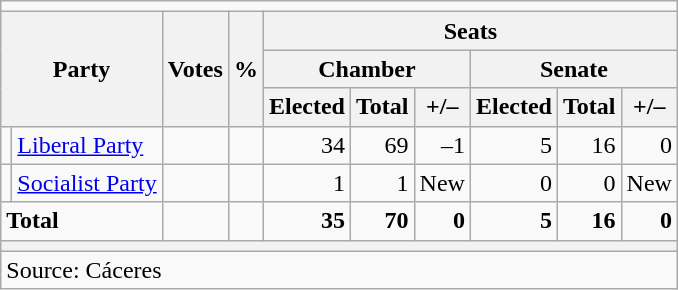<table class="wikitable sortable" style=text-align:right>
<tr>
<td colspan=10> </td>
</tr>
<tr>
<th rowspan=3 colspan=2>Party</th>
<th rowspan=3>Votes</th>
<th rowspan=3>%</th>
<th colspan=6>Seats</th>
</tr>
<tr>
<th colspan=3>Chamber</th>
<th colspan=3>Senate</th>
</tr>
<tr>
<th>Elected</th>
<th>Total</th>
<th>+/–</th>
<th>Elected</th>
<th>Total</th>
<th>+/–</th>
</tr>
<tr>
<td bgcolor=></td>
<td align=left><a href='#'>Liberal Party</a></td>
<td></td>
<td></td>
<td>34</td>
<td>69</td>
<td>–1</td>
<td>5</td>
<td>16</td>
<td>0</td>
</tr>
<tr>
<td bgcolor=></td>
<td align=left><a href='#'>Socialist Party</a></td>
<td></td>
<td></td>
<td>1</td>
<td>1</td>
<td>New</td>
<td>0</td>
<td>0</td>
<td>New</td>
</tr>
<tr class=sortbottom>
<td align=left colspan=2><strong>Total</strong></td>
<td></td>
<td></td>
<td><strong>35</strong></td>
<td><strong>70</strong></td>
<td><strong>0</strong></td>
<td><strong>5</strong></td>
<td><strong>16</strong></td>
<td><strong>0</strong></td>
</tr>
<tr class=sortbottom>
<th colspan=10></th>
</tr>
<tr class=sortbottom>
<td align=left colspan=10>Source: Cáceres</td>
</tr>
</table>
